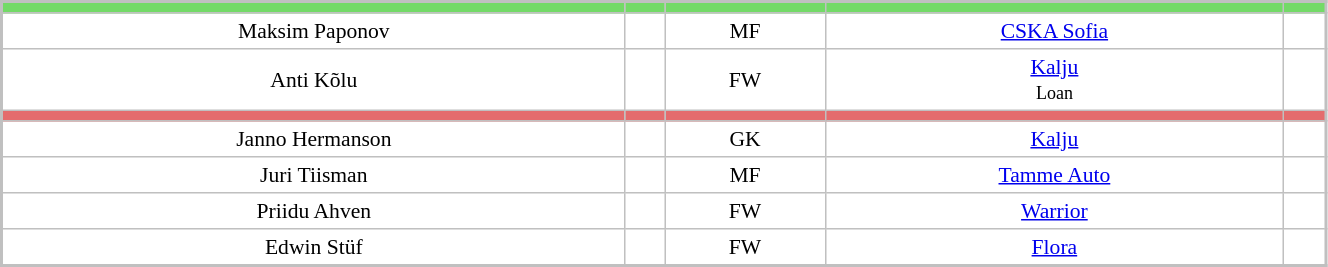<table cellspacing="4" cellpadding="3" style="text-align:center;width:70%;border:solid 2px silver;font-size:90%" rules="all">
<tr style="background-color:#73DA67;">
<td></td>
<td></td>
<td></td>
<td></td>
<td></td>
</tr>
<tr>
<td>Maksim Paponov</td>
<td></td>
<td>MF</td>
<td><a href='#'>CSKA Sofia</a></td>
<td></td>
</tr>
<tr>
<td>Anti Kõlu</td>
<td></td>
<td>FW</td>
<td><a href='#'>Kalju</a><br><small>Loan</small></td>
<td></td>
</tr>
<tr style="background-color:#E46C6D;">
<td></td>
<td></td>
<td></td>
<td></td>
<td></td>
</tr>
<tr>
<td>Janno Hermanson</td>
<td></td>
<td>GK</td>
<td><a href='#'>Kalju</a></td>
<td></td>
</tr>
<tr>
<td>Juri Tiisman</td>
<td></td>
<td>MF</td>
<td><a href='#'>Tamme Auto</a></td>
<td></td>
</tr>
<tr>
<td>Priidu Ahven</td>
<td></td>
<td>FW</td>
<td><a href='#'>Warrior</a></td>
<td></td>
</tr>
<tr>
<td>Edwin Stüf</td>
<td></td>
<td>FW</td>
<td><a href='#'>Flora</a></td>
<td></td>
</tr>
</table>
